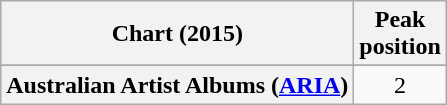<table class="wikitable sortable plainrowheaders" style="text-align:center">
<tr>
<th scope="col">Chart (2015)</th>
<th scope="col">Peak<br> position</th>
</tr>
<tr>
</tr>
<tr>
</tr>
<tr>
<th scope="row">Australian Artist Albums (<a href='#'>ARIA</a>)</th>
<td style="text-align:center;">2</td>
</tr>
</table>
